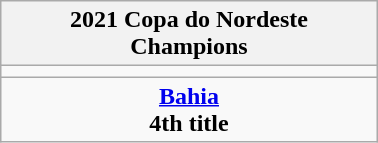<table class="wikitable" style="text-align: center; margin: 0 auto; width: 20%">
<tr>
<th>2021 Copa do Nordeste<br>Champions</th>
</tr>
<tr>
<td></td>
</tr>
<tr>
<td><strong><a href='#'>Bahia</a></strong><br><strong>4th title</strong></td>
</tr>
</table>
